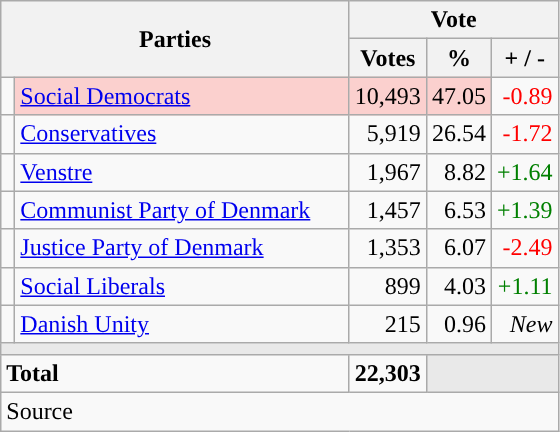<table class="wikitable" style="text-align:right;">
<tr>
<th style="text-align:centre;" rowspan="2" colspan="2" width="225">Parties</th>
<th colspan="3">Vote</th>
</tr>
<tr>
<th width="15">Votes</th>
<th width="15">%</th>
<th width="15">+ / -</th>
</tr>
<tr>
<td width="2" style="color:inherit;background:"></td>
<td bgcolor=#fbd0ce  align="left"><a href='#'>Social Democrats</a></td>
<td bgcolor=#fbd0ce>10,493</td>
<td bgcolor=#fbd0ce>47.05</td>
<td style=color:red;>-0.89</td>
</tr>
<tr>
<td width="2" style="color:inherit;background:"></td>
<td align="left"><a href='#'>Conservatives</a></td>
<td>5,919</td>
<td>26.54</td>
<td style=color:red;>-1.72</td>
</tr>
<tr>
<td width="2" style="color:inherit;background:"></td>
<td align="left"><a href='#'>Venstre</a></td>
<td>1,967</td>
<td>8.82</td>
<td style=color:green;>+1.64</td>
</tr>
<tr>
<td width="2" style="color:inherit;background:"></td>
<td align="left"><a href='#'>Communist Party of Denmark</a></td>
<td>1,457</td>
<td>6.53</td>
<td style=color:green;>+1.39</td>
</tr>
<tr>
<td width="2" style="color:inherit;background:"></td>
<td align="left"><a href='#'>Justice Party of Denmark</a></td>
<td>1,353</td>
<td>6.07</td>
<td style=color:red;>-2.49</td>
</tr>
<tr>
<td width="2" style="color:inherit;background:"></td>
<td align="left"><a href='#'>Social Liberals</a></td>
<td>899</td>
<td>4.03</td>
<td style=color:green;>+1.11</td>
</tr>
<tr>
<td width="2" style="color:inherit;background:"></td>
<td align="left"><a href='#'>Danish Unity</a></td>
<td>215</td>
<td>0.96</td>
<td><em>New</em></td>
</tr>
<tr>
<td colspan="7" bgcolor="#E9E9E9"></td>
</tr>
<tr>
<td align="left" colspan="2"><strong>Total</strong></td>
<td><strong>22,303</strong></td>
<td bgcolor="#E9E9E9" colspan="2"></td>
</tr>
<tr>
<td align="left" colspan="6">Source</td>
</tr>
</table>
